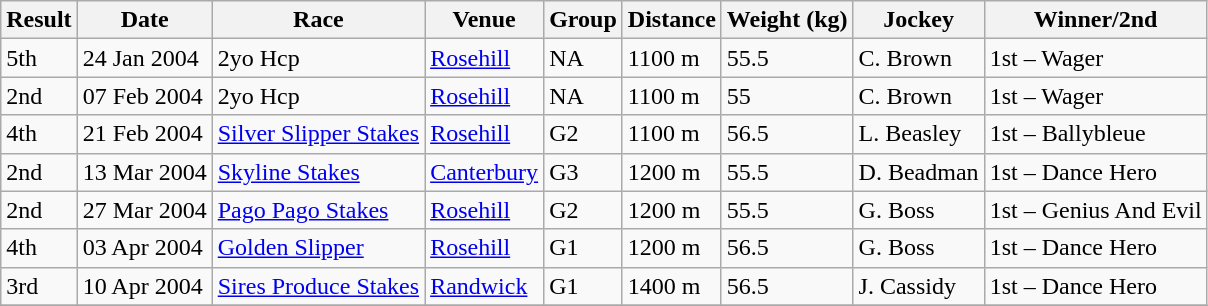<table class="wikitable">
<tr>
<th>Result</th>
<th>Date</th>
<th>Race</th>
<th>Venue</th>
<th>Group</th>
<th>Distance</th>
<th>Weight (kg)</th>
<th>Jockey</th>
<th>Winner/2nd</th>
</tr>
<tr>
<td>5th</td>
<td>24 Jan 2004</td>
<td>2yo Hcp</td>
<td><a href='#'>Rosehill</a></td>
<td>NA</td>
<td>1100 m</td>
<td>55.5</td>
<td>C. Brown</td>
<td>1st – Wager</td>
</tr>
<tr>
<td>2nd</td>
<td>07 Feb 2004</td>
<td>2yo Hcp</td>
<td><a href='#'>Rosehill</a></td>
<td>NA</td>
<td>1100 m</td>
<td>55</td>
<td>C. Brown</td>
<td>1st – Wager</td>
</tr>
<tr>
<td>4th</td>
<td>21 Feb 2004</td>
<td><a href='#'>Silver Slipper Stakes</a></td>
<td><a href='#'>Rosehill</a></td>
<td>G2</td>
<td>1100 m</td>
<td>56.5</td>
<td>L. Beasley</td>
<td>1st – Ballybleue</td>
</tr>
<tr>
<td>2nd</td>
<td>13 Mar 2004</td>
<td><a href='#'>Skyline Stakes</a></td>
<td><a href='#'>Canterbury</a></td>
<td>G3</td>
<td>1200 m</td>
<td>55.5</td>
<td>D. Beadman</td>
<td>1st – Dance Hero</td>
</tr>
<tr>
<td>2nd</td>
<td>27 Mar 2004</td>
<td><a href='#'>Pago Pago Stakes</a></td>
<td><a href='#'>Rosehill</a></td>
<td>G2</td>
<td>1200 m</td>
<td>55.5</td>
<td>G. Boss</td>
<td>1st – Genius And Evil</td>
</tr>
<tr>
<td>4th</td>
<td>03 Apr 2004</td>
<td><a href='#'>Golden Slipper</a></td>
<td><a href='#'>Rosehill</a></td>
<td>G1</td>
<td>1200 m</td>
<td>56.5</td>
<td>G. Boss</td>
<td>1st – Dance Hero</td>
</tr>
<tr>
<td>3rd</td>
<td>10 Apr 2004</td>
<td><a href='#'>Sires Produce Stakes</a></td>
<td><a href='#'>Randwick</a></td>
<td>G1</td>
<td>1400 m</td>
<td>56.5</td>
<td>J. Cassidy</td>
<td>1st – Dance Hero</td>
</tr>
<tr>
</tr>
</table>
